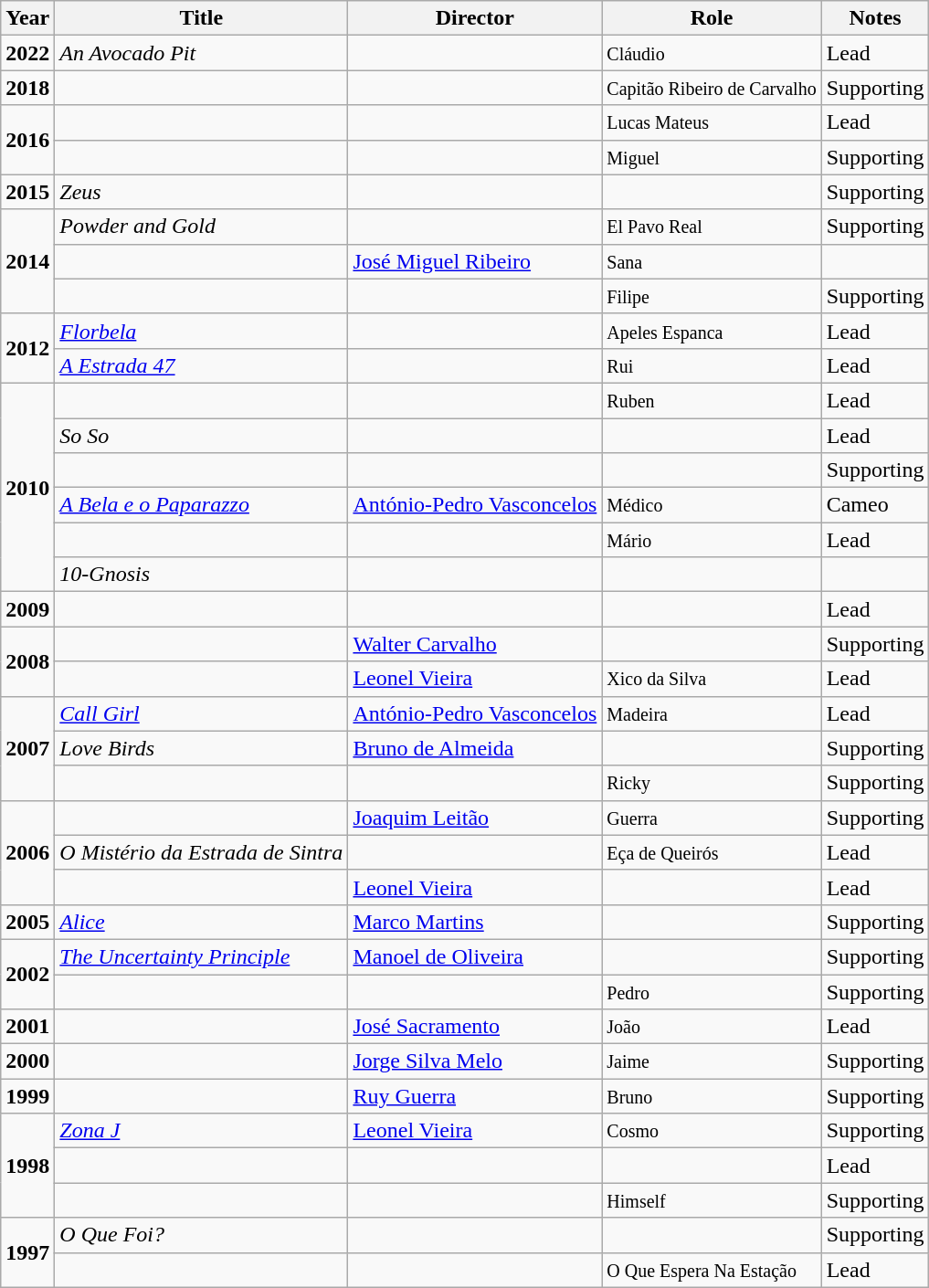<table class="wikitable sortable">
<tr>
<th>Year</th>
<th>Title</th>
<th>Director</th>
<th>Role</th>
<th class="unsortable">Notes</th>
</tr>
<tr>
<td><strong>2022</strong></td>
<td><em>An Avocado Pit</em></td>
<td></td>
<td><small>Cláudio</small></td>
<td>Lead</td>
</tr>
<tr>
<td><strong>2018</strong></td>
<td></td>
<td></td>
<td><small>Capitão Ribeiro de Carvalho</small></td>
<td>Supporting</td>
</tr>
<tr>
<td rowspan="2"><strong>2016</strong></td>
<td></td>
<td></td>
<td><small>Lucas Mateus</small></td>
<td>Lead</td>
</tr>
<tr>
<td></td>
<td></td>
<td><small>Miguel</small></td>
<td>Supporting</td>
</tr>
<tr>
<td><strong>2015</strong></td>
<td><em>Zeus</em></td>
<td></td>
<td></td>
<td>Supporting</td>
</tr>
<tr>
<td rowspan="3"><strong>2014</strong></td>
<td><em>Powder and Gold</em></td>
<td></td>
<td><small>El Pavo Real</small></td>
<td>Supporting</td>
</tr>
<tr>
<td></td>
<td><a href='#'>José Miguel Ribeiro</a></td>
<td><small>Sana</small></td>
<td></td>
</tr>
<tr>
<td></td>
<td></td>
<td><small>Filipe</small></td>
<td>Supporting</td>
</tr>
<tr>
<td rowspan="2"><strong>2012</strong></td>
<td><em><a href='#'>Florbela</a></em></td>
<td></td>
<td><small>Apeles Espanca</small></td>
<td>Lead</td>
</tr>
<tr>
<td><a href='#'><em>A Estrada 47</em></a></td>
<td></td>
<td><small>Rui</small></td>
<td>Lead</td>
</tr>
<tr>
<td rowspan="6"><strong>2010</strong></td>
<td></td>
<td></td>
<td><small>Ruben</small></td>
<td>Lead</td>
</tr>
<tr>
<td><em>So So</em></td>
<td></td>
<td></td>
<td>Lead</td>
</tr>
<tr>
<td></td>
<td></td>
<td></td>
<td>Supporting</td>
</tr>
<tr>
<td><em><a href='#'>A Bela e o Paparazzo</a></em></td>
<td><a href='#'>António-Pedro Vasconcelos</a></td>
<td><small>Médico</small></td>
<td>Cameo</td>
</tr>
<tr>
<td></td>
<td></td>
<td><small>Mário</small></td>
<td>Lead</td>
</tr>
<tr>
<td><em>10-Gnosis</em></td>
<td></td>
<td></td>
<td></td>
</tr>
<tr>
<td><strong>2009</strong></td>
<td></td>
<td></td>
<td></td>
<td>Lead</td>
</tr>
<tr>
<td rowspan="2"><strong>2008</strong></td>
<td><em></em></td>
<td><a href='#'>Walter Carvalho</a></td>
<td></td>
<td>Supporting</td>
</tr>
<tr>
<td></td>
<td><a href='#'>Leonel Vieira</a></td>
<td><small>Xico da Silva</small></td>
<td>Lead</td>
</tr>
<tr>
<td rowspan="3"><strong>2007</strong></td>
<td><em><a href='#'>Call Girl</a></em></td>
<td><a href='#'>António-Pedro Vasconcelos</a></td>
<td><small>Madeira</small></td>
<td>Lead</td>
</tr>
<tr>
<td><em>Love Birds</em></td>
<td><a href='#'>Bruno de Almeida</a></td>
<td></td>
<td>Supporting</td>
</tr>
<tr>
<td></td>
<td></td>
<td><small>Ricky</small></td>
<td>Supporting</td>
</tr>
<tr>
<td rowspan="3"><strong>2006</strong></td>
<td></td>
<td><a href='#'>Joaquim Leitão</a></td>
<td><small>Guerra</small></td>
<td>Supporting</td>
</tr>
<tr>
<td><em>O Mistério da Estrada de Sintra</em></td>
<td></td>
<td><small>Eça de Queirós</small></td>
<td>Lead</td>
</tr>
<tr>
<td></td>
<td><a href='#'>Leonel Vieira</a></td>
<td></td>
<td>Lead</td>
</tr>
<tr>
<td><strong>2005</strong></td>
<td><em><a href='#'>Alice</a></em></td>
<td><a href='#'>Marco Martins</a></td>
<td></td>
<td>Supporting</td>
</tr>
<tr>
<td rowspan="2"><strong>2002</strong></td>
<td><em><a href='#'>The Uncertainty Principle</a></em></td>
<td><a href='#'>Manoel de Oliveira</a></td>
<td></td>
<td>Supporting</td>
</tr>
<tr>
<td></td>
<td></td>
<td><small>Pedro</small></td>
<td>Supporting</td>
</tr>
<tr>
<td><strong>2001</strong></td>
<td></td>
<td><a href='#'>José Sacramento</a></td>
<td><small>João</small></td>
<td>Lead</td>
</tr>
<tr>
<td><strong>2000</strong></td>
<td></td>
<td><a href='#'>Jorge Silva Melo</a></td>
<td><small>Jaime</small></td>
<td>Supporting</td>
</tr>
<tr>
<td><strong>1999</strong></td>
<td></td>
<td><a href='#'>Ruy Guerra</a></td>
<td><small>Bruno</small></td>
<td>Supporting</td>
</tr>
<tr>
<td rowspan="3"><strong>1998</strong></td>
<td><em><a href='#'>Zona J</a></em></td>
<td><a href='#'>Leonel Vieira</a></td>
<td><small>Cosmo</small></td>
<td>Supporting</td>
</tr>
<tr>
<td></td>
<td></td>
<td></td>
<td>Lead</td>
</tr>
<tr>
<td></td>
<td></td>
<td><small>Himself</small></td>
<td>Supporting</td>
</tr>
<tr>
<td rowspan="2"><strong>1997</strong></td>
<td><em>O Que Foi?</em></td>
<td></td>
<td></td>
<td>Supporting</td>
</tr>
<tr>
<td></td>
<td></td>
<td><small>O Que Espera Na Estação</small></td>
<td>Lead</td>
</tr>
</table>
